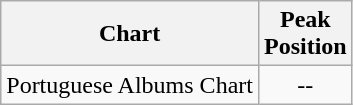<table class="wikitable">
<tr>
<th align="left">Chart</th>
<th align="center">Peak<br>Position</th>
</tr>
<tr>
<td align="left">Portuguese Albums Chart</td>
<td align="center">--</td>
</tr>
</table>
